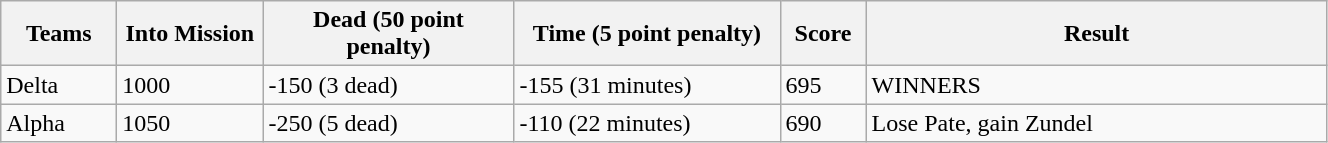<table class="wikitable">
<tr>
<th width="70px">Teams</th>
<th width="90px">Into Mission</th>
<th width="160px">Dead (50 point penalty)</th>
<th width="170px">Time (5 point penalty)</th>
<th width="50px">Score</th>
<th width="300px">Result</th>
</tr>
<tr>
<td>Delta</td>
<td>1000</td>
<td>-150 (3 dead)</td>
<td>-155 (31 minutes)</td>
<td>695</td>
<td>WINNERS</td>
</tr>
<tr>
<td>Alpha</td>
<td>1050</td>
<td>-250 (5 dead)</td>
<td>-110 (22 minutes)</td>
<td>690</td>
<td>Lose Pate, gain Zundel</td>
</tr>
</table>
